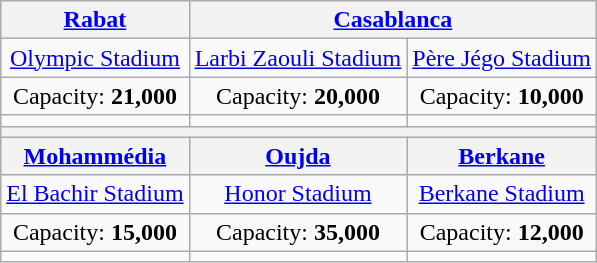<table class="wikitable" style="text-align:center">
<tr>
<th><a href='#'>Rabat</a></th>
<th colspan="2"><a href='#'>Casablanca</a></th>
</tr>
<tr>
<td><a href='#'>Olympic Stadium</a><br><strong></strong></td>
<td><a href='#'>Larbi Zaouli Stadium</a><br><strong></strong></td>
<td><a href='#'>Père Jégo Stadium</a><br><strong></strong></td>
</tr>
<tr>
<td>Capacity: <strong>21,000</strong></td>
<td>Capacity: <strong>20,000</strong></td>
<td>Capacity: <strong>10,000</strong></td>
</tr>
<tr>
<td></td>
<td></td>
<td></td>
</tr>
<tr>
<th colspan="3"></th>
</tr>
<tr>
<th><a href='#'>Mohammédia</a></th>
<th><a href='#'>Oujda</a></th>
<th><a href='#'>Berkane</a></th>
</tr>
<tr>
<td><a href='#'>El Bachir Stadium</a><br><strong></strong></td>
<td><a href='#'>Honor Stadium</a><br><strong></strong></td>
<td><a href='#'>Berkane Stadium</a><br><strong></strong></td>
</tr>
<tr>
<td>Capacity: <strong>15,000</strong></td>
<td>Capacity: <strong>35,000</strong></td>
<td>Capacity: <strong>12,000</strong></td>
</tr>
<tr>
<td></td>
<td></td>
<td></td>
</tr>
</table>
